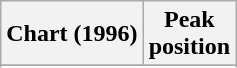<table class="wikitable sortable plainrowheaders" style="text-align:center">
<tr>
<th scope="col">Chart (1996)</th>
<th scope="col">Peak<br>position</th>
</tr>
<tr>
</tr>
<tr>
</tr>
<tr>
</tr>
<tr>
</tr>
</table>
